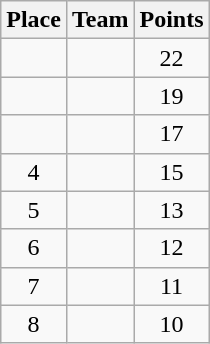<table class="wikitable" style="text-align:center; padding-bottom:0;">
<tr>
<th>Place</th>
<th style="text-align:left;">Team</th>
<th>Points</th>
</tr>
<tr>
<td></td>
<td align=left></td>
<td>22</td>
</tr>
<tr>
<td></td>
<td align=left></td>
<td>19</td>
</tr>
<tr>
<td></td>
<td align=left></td>
<td>17</td>
</tr>
<tr>
<td>4</td>
<td align=left></td>
<td>15</td>
</tr>
<tr>
<td>5</td>
<td align=left></td>
<td>13</td>
</tr>
<tr>
<td>6</td>
<td align=left></td>
<td>12</td>
</tr>
<tr>
<td>7</td>
<td align=left></td>
<td>11</td>
</tr>
<tr>
<td>8</td>
<td align=left></td>
<td>10</td>
</tr>
</table>
